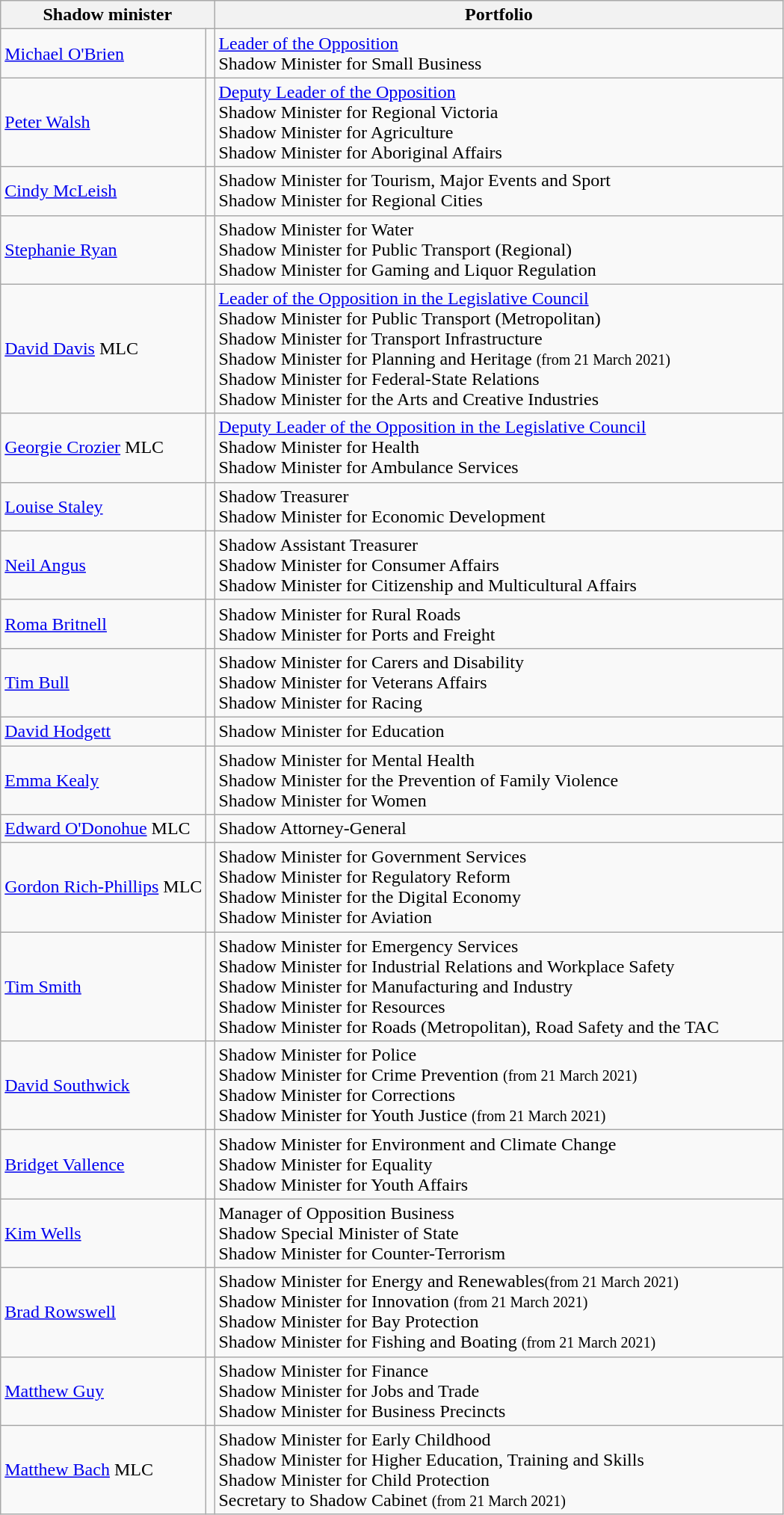<table class="wikitable">
<tr>
<th width=80 colspan="2">Shadow minister</th>
<th width=500>Portfolio</th>
</tr>
<tr>
<td><a href='#'>Michael O'Brien</a> </td>
<td></td>
<td><a href='#'>Leader of the Opposition</a><br>Shadow Minister for Small Business</td>
</tr>
<tr>
<td><a href='#'>Peter Walsh</a> </td>
<td></td>
<td><a href='#'>Deputy Leader of the Opposition</a><br>Shadow Minister for Regional Victoria<br>Shadow Minister for Agriculture<br>Shadow Minister for Aboriginal Affairs</td>
</tr>
<tr>
<td><a href='#'>Cindy McLeish</a> </td>
<td></td>
<td>Shadow Minister for Tourism, Major Events and Sport<br>Shadow Minister for Regional Cities</td>
</tr>
<tr>
<td><a href='#'>Stephanie Ryan</a> </td>
<td></td>
<td>Shadow Minister for Water<br>Shadow Minister for Public Transport (Regional)<br>Shadow Minister for Gaming and Liquor Regulation</td>
</tr>
<tr>
<td><a href='#'>David Davis</a> MLC</td>
<td></td>
<td><a href='#'>Leader of the Opposition in the Legislative Council</a><br>Shadow Minister for Public Transport (Metropolitan)<br>Shadow Minister for Transport Infrastructure<br>Shadow Minister for Planning and Heritage <small>(from 21 March 2021)</small><br>Shadow Minister for Federal-State Relations<br>Shadow Minister for the Arts and Creative Industries</td>
</tr>
<tr>
<td><a href='#'>Georgie Crozier</a> MLC</td>
<td></td>
<td><a href='#'>Deputy Leader of the Opposition in the Legislative Council</a><br>Shadow Minister for Health<br>Shadow Minister for Ambulance Services</td>
</tr>
<tr>
<td><a href='#'>Louise Staley</a> </td>
<td></td>
<td>Shadow Treasurer<br>Shadow Minister for Economic Development</td>
</tr>
<tr>
<td><a href='#'>Neil Angus</a> </td>
<td></td>
<td>Shadow Assistant Treasurer<br>Shadow Minister for Consumer Affairs<br>Shadow Minister for Citizenship and Multicultural Affairs</td>
</tr>
<tr>
<td><a href='#'>Roma Britnell</a> </td>
<td></td>
<td>Shadow Minister for Rural Roads<br>Shadow Minister for Ports and Freight</td>
</tr>
<tr>
<td><a href='#'>Tim Bull</a> </td>
<td></td>
<td>Shadow Minister for Carers and Disability<br>Shadow Minister for Veterans Affairs<br>Shadow Minister for Racing</td>
</tr>
<tr>
<td><a href='#'>David Hodgett</a> </td>
<td></td>
<td>Shadow Minister for Education</td>
</tr>
<tr>
<td><a href='#'>Emma Kealy</a> </td>
<td></td>
<td>Shadow Minister for Mental Health<br>Shadow Minister for the Prevention of Family Violence<br>Shadow Minister for Women</td>
</tr>
<tr>
<td><a href='#'>Edward O'Donohue</a> MLC</td>
<td></td>
<td>Shadow Attorney-General</td>
</tr>
<tr>
<td><a href='#'>Gordon Rich-Phillips</a> MLC</td>
<td></td>
<td>Shadow Minister for Government Services<br>Shadow Minister for Regulatory Reform<br>Shadow Minister for the Digital Economy<br>Shadow Minister for Aviation</td>
</tr>
<tr>
<td><a href='#'>Tim Smith</a> </td>
<td></td>
<td>Shadow Minister for Emergency Services<br>Shadow Minister for Industrial Relations and Workplace Safety<br>Shadow Minister for Manufacturing and Industry<br>Shadow Minister for Resources<br>Shadow Minister for Roads (Metropolitan), Road Safety and the TAC</td>
</tr>
<tr>
<td><a href='#'>David Southwick</a> </td>
<td></td>
<td>Shadow Minister for Police<br>Shadow Minister for Crime Prevention <small>(from 21 March 2021)</small><br>Shadow Minister for Corrections<br>Shadow Minister for Youth Justice <small>(from 21 March 2021)</small></td>
</tr>
<tr>
<td><a href='#'>Bridget Vallence</a> </td>
<td></td>
<td>Shadow Minister for Environment and Climate Change<br>Shadow Minister for Equality<br>Shadow Minister for Youth Affairs</td>
</tr>
<tr>
<td><a href='#'>Kim Wells</a> </td>
<td></td>
<td>Manager of Opposition Business<br>Shadow Special Minister of State<br>Shadow Minister for Counter-Terrorism</td>
</tr>
<tr>
<td><a href='#'>Brad Rowswell</a> </td>
<td></td>
<td>Shadow Minister for Energy and Renewables<small>(from 21 March 2021)</small><br>Shadow Minister for Innovation <small>(from 21 March 2021)</small><br>Shadow Minister for Bay Protection<br>Shadow Minister for Fishing and Boating <small>(from 21 March 2021)</small></td>
</tr>
<tr>
<td><a href='#'>Matthew Guy</a> </td>
<td></td>
<td>Shadow Minister for Finance<br>Shadow Minister for Jobs and Trade<br>Shadow Minister for Business Precincts</td>
</tr>
<tr>
<td><a href='#'>Matthew Bach</a> MLC</td>
<td></td>
<td>Shadow Minister for Early Childhood<br>Shadow Minister for Higher Education, Training and Skills<br>Shadow Minister for Child Protection<br>Secretary to Shadow Cabinet <small>(from 21 March 2021)</small></td>
</tr>
</table>
